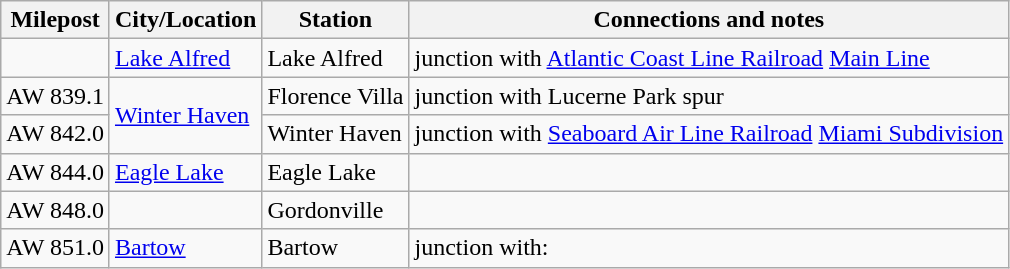<table class="wikitable">
<tr>
<th>Milepost</th>
<th>City/Location</th>
<th>Station</th>
<th>Connections and notes</th>
</tr>
<tr>
<td></td>
<td><a href='#'>Lake Alfred</a></td>
<td>Lake Alfred</td>
<td>junction with <a href='#'>Atlantic Coast Line Railroad</a> <a href='#'>Main Line</a></td>
</tr>
<tr>
<td>AW 839.1</td>
<td ! rowspan="2"><a href='#'>Winter Haven</a></td>
<td>Florence Villa</td>
<td>junction with Lucerne Park spur</td>
</tr>
<tr>
<td>AW 842.0</td>
<td>Winter Haven</td>
<td>junction with <a href='#'>Seaboard Air Line Railroad</a> <a href='#'>Miami Subdivision</a></td>
</tr>
<tr>
<td>AW 844.0</td>
<td><a href='#'>Eagle Lake</a></td>
<td>Eagle Lake</td>
<td></td>
</tr>
<tr>
<td>AW 848.0</td>
<td></td>
<td>Gordonville</td>
<td></td>
</tr>
<tr>
<td>AW 851.0</td>
<td><a href='#'>Bartow</a></td>
<td>Bartow</td>
<td>junction with:<br></td>
</tr>
</table>
